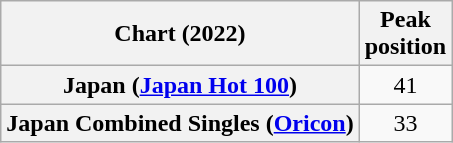<table class="wikitable sortable plainrowheaders" style="text-align:center">
<tr>
<th scope="col">Chart (2022)</th>
<th scope="col">Peak<br>position</th>
</tr>
<tr>
<th scope="row">Japan (<a href='#'>Japan Hot 100</a>)</th>
<td>41</td>
</tr>
<tr>
<th scope="row">Japan Combined Singles (<a href='#'>Oricon</a>)</th>
<td>33</td>
</tr>
</table>
